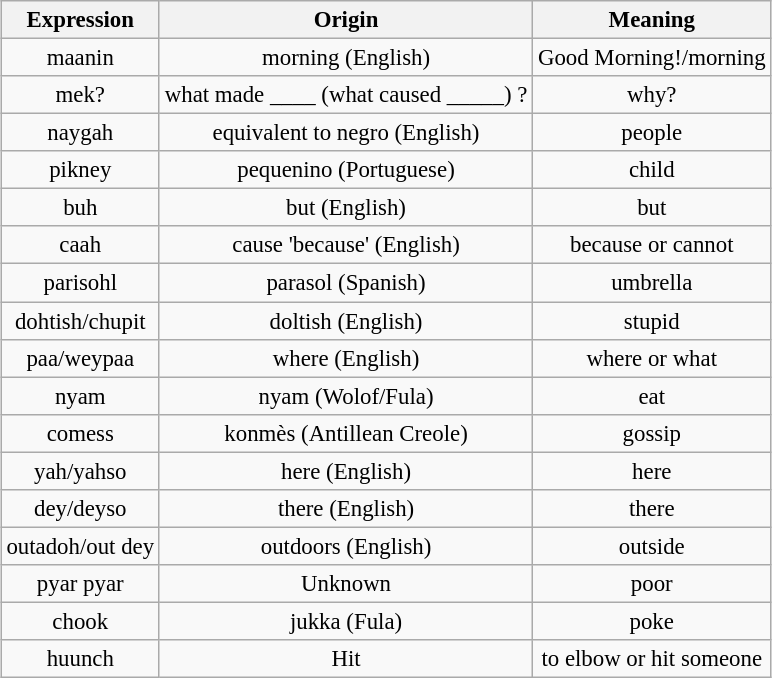<table class="wikitable" style="text-align: center; white-space:nowrap; margin:auto; font-size:95.2%;">
<tr>
<th>Expression</th>
<th>Origin</th>
<th>Meaning</th>
</tr>
<tr>
<td>maanin</td>
<td>morning (English)</td>
<td>Good Morning!/morning</td>
</tr>
<tr>
<td>mek?</td>
<td>what made ____ (what caused _____) ?</td>
<td>why?</td>
</tr>
<tr>
<td>naygah</td>
<td>equivalent to negro (English)</td>
<td>people</td>
</tr>
<tr>
<td>pikney</td>
<td>pequenino (Portuguese)</td>
<td>child</td>
</tr>
<tr>
<td>buh</td>
<td>but (English)</td>
<td>but</td>
</tr>
<tr>
<td>caah</td>
<td>cause 'because' (English)</td>
<td>because or cannot</td>
</tr>
<tr>
<td>parisohl</td>
<td>parasol (Spanish)</td>
<td>umbrella</td>
</tr>
<tr>
<td>dohtish/chupit</td>
<td>doltish (English)</td>
<td>stupid</td>
</tr>
<tr>
<td>paa/weypaa</td>
<td>where (English)</td>
<td>where or what</td>
</tr>
<tr>
<td>nyam</td>
<td>nyam (Wolof/Fula)</td>
<td>eat</td>
</tr>
<tr>
<td>comess</td>
<td>konmès (Antillean Creole)</td>
<td>gossip</td>
</tr>
<tr>
<td>yah/yahso</td>
<td>here (English)</td>
<td>here</td>
</tr>
<tr>
<td>dey/deyso</td>
<td>there (English)</td>
<td>there</td>
</tr>
<tr>
<td>outadoh/out dey</td>
<td>outdoors (English)</td>
<td>outside</td>
</tr>
<tr>
<td>pyar pyar</td>
<td>Unknown</td>
<td>poor</td>
</tr>
<tr>
<td>chook</td>
<td>jukka (Fula)</td>
<td>poke</td>
</tr>
<tr>
<td>huunch</td>
<td>Hit</td>
<td>to elbow or  hit someone</td>
</tr>
</table>
